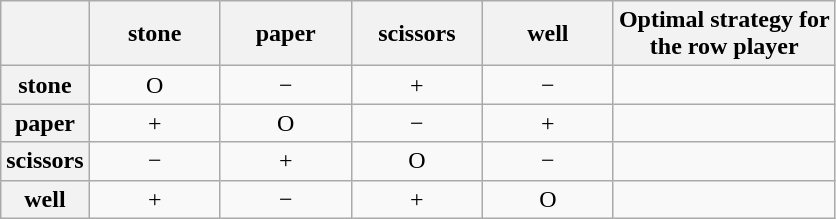<table class="wikitable">
<tr>
<th></th>
<th style=min-width:5em>stone</th>
<th style=min-width:5em>paper</th>
<th style=min-width:5em>scissors</th>
<th style=min-width:5em>well</th>
<th nowrap>Optimal strategy for<br>the row player</th>
</tr>
<tr style="text-align: center;">
<th scope=row>stone</th>
<td>O</td>
<td>−</td>
<td>+</td>
<td>−</td>
<td></td>
</tr>
<tr style="text-align: center;">
<th scope=row>paper</th>
<td>+</td>
<td>O</td>
<td>−</td>
<td>+</td>
<td></td>
</tr>
<tr style="text-align: center;">
<th scope=row>scissors</th>
<td>−</td>
<td>+</td>
<td>O</td>
<td>−</td>
<td></td>
</tr>
<tr style="text-align: center;">
<th scope=row>well</th>
<td>+</td>
<td>−</td>
<td>+</td>
<td>O</td>
<td></td>
</tr>
</table>
